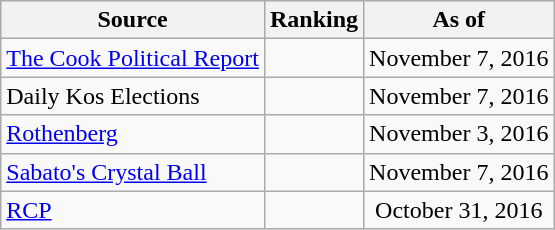<table class="wikitable" style="text-align:center">
<tr>
<th>Source</th>
<th>Ranking</th>
<th>As of</th>
</tr>
<tr>
<td align=left><a href='#'>The Cook Political Report</a></td>
<td></td>
<td>November 7, 2016</td>
</tr>
<tr>
<td align=left>Daily Kos Elections</td>
<td></td>
<td>November 7, 2016</td>
</tr>
<tr>
<td align=left><a href='#'>Rothenberg</a></td>
<td></td>
<td>November 3, 2016</td>
</tr>
<tr>
<td align=left><a href='#'>Sabato's Crystal Ball</a></td>
<td></td>
<td>November 7, 2016</td>
</tr>
<tr>
<td align="left"><a href='#'>RCP</a></td>
<td></td>
<td>October 31, 2016</td>
</tr>
</table>
